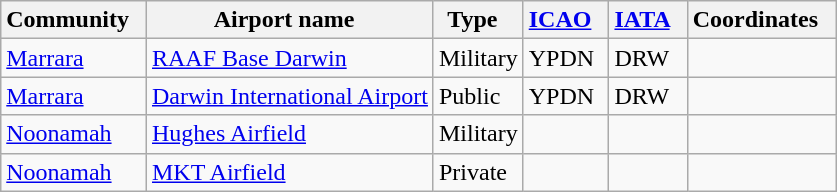<table class="wikitable sortable" style="width:auto;">
<tr>
<th width="*"><strong>Community</strong>  </th>
<th width="*"><strong>Airport name</strong>  </th>
<th width="*"><strong>Type</strong>  </th>
<th width="*"><strong><a href='#'>ICAO</a></strong>  </th>
<th width="*"><strong><a href='#'>IATA</a></strong>  </th>
<th width="*"><strong>Coordinates</strong>  </th>
</tr>
<tr>
<td><a href='#'>Marrara</a></td>
<td><a href='#'>RAAF Base Darwin</a></td>
<td>Military</td>
<td>YPDN</td>
<td>DRW</td>
<td></td>
</tr>
<tr>
<td><a href='#'>Marrara</a></td>
<td><a href='#'>Darwin International Airport</a></td>
<td>Public</td>
<td>YPDN</td>
<td>DRW</td>
<td></td>
</tr>
<tr>
<td><a href='#'>Noonamah</a></td>
<td><a href='#'>Hughes Airfield</a></td>
<td>Military</td>
<td></td>
<td></td>
<td></td>
</tr>
<tr>
<td><a href='#'>Noonamah</a></td>
<td><a href='#'>MKT Airfield</a></td>
<td>Private</td>
<td></td>
<td></td>
<td></td>
</tr>
</table>
